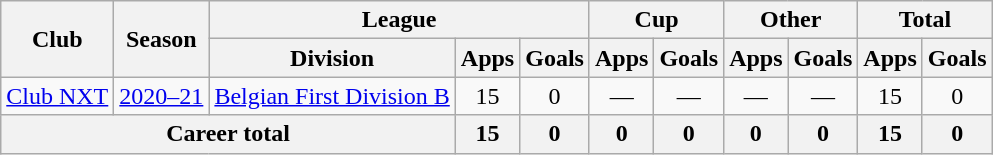<table class=wikitable style=text-align:center>
<tr>
<th rowspan=2>Club</th>
<th rowspan=2>Season</th>
<th colspan=3>League</th>
<th colspan=2>Cup</th>
<th colspan=2>Other</th>
<th colspan=2>Total</th>
</tr>
<tr>
<th>Division</th>
<th>Apps</th>
<th>Goals</th>
<th>Apps</th>
<th>Goals</th>
<th>Apps</th>
<th>Goals</th>
<th>Apps</th>
<th>Goals</th>
</tr>
<tr>
<td rowspan=1><a href='#'>Club NXT</a></td>
<td><a href='#'>2020–21</a></td>
<td><a href='#'>Belgian First Division B</a></td>
<td>15</td>
<td>0</td>
<td>—</td>
<td>—</td>
<td>—</td>
<td>—</td>
<td>15</td>
<td>0</td>
</tr>
<tr>
<th colspan=3>Career total</th>
<th>15</th>
<th>0</th>
<th>0</th>
<th>0</th>
<th>0</th>
<th>0</th>
<th>15</th>
<th>0</th>
</tr>
</table>
